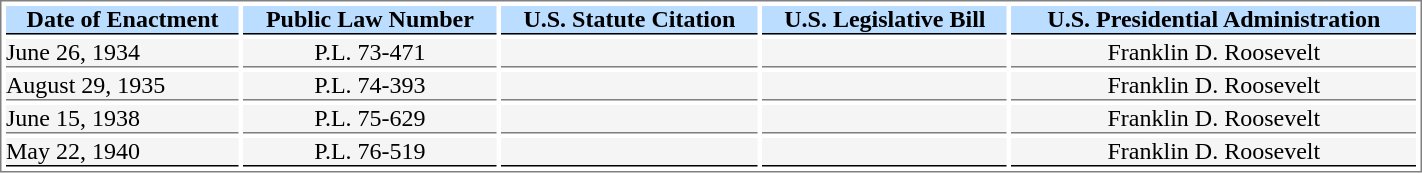<table style="border:1px solid gray; align:left; width:75%" cellspacing=3 cellpadding=0>
<tr style="font-weight:bold; text-align:center; background:#bbddff; color:black;">
<th style=" border-bottom:1.5px solid black">Date of Enactment</th>
<th style=" border-bottom:1.5px solid black">Public Law Number</th>
<th style=" border-bottom:1.5px solid black">U.S. Statute Citation</th>
<th style=" border-bottom:1.5px solid black">U.S. Legislative Bill</th>
<th style=" border-bottom:1.5px solid black">U.S. Presidential Administration</th>
</tr>
<tr>
<td style="border-bottom:1px solid gray; background:#F5F5F5;">June 26, 1934</td>
<td style="border-bottom:1px solid gray; background:#F5F5F5; text-align:center;">P.L. 73-471</td>
<td style="border-bottom:1px solid gray; background:#F5F5F5; text-align:center;"></td>
<td style="border-bottom:1px solid gray; background:#F5F5F5; text-align:center;"></td>
<td style="border-bottom:1px solid gray; background:#F5F5F5; text-align:center;">Franklin D. Roosevelt</td>
</tr>
<tr>
<td style="border-bottom:1px solid gray; background:#F5F5F5;">August 29, 1935</td>
<td style="border-bottom:1px solid gray; background:#F5F5F5; text-align:center;">P.L. 74-393</td>
<td style="border-bottom:1px solid gray; background:#F5F5F5; text-align:center;"></td>
<td style="border-bottom:1px solid gray; background:#F5F5F5; text-align:center;"></td>
<td style="border-bottom:1px solid gray; background:#F5F5F5; text-align:center;">Franklin D. Roosevelt</td>
</tr>
<tr>
<td style="border-bottom:1px solid gray; background:#F5F5F5;">June 15, 1938</td>
<td style="border-bottom:1px solid gray; background:#F5F5F5; text-align:center;">P.L. 75-629</td>
<td style="border-bottom:1px solid gray; background:#F5F5F5; text-align:center;"></td>
<td style="border-bottom:1px solid gray; background:#F5F5F5; text-align:center;"></td>
<td style="border-bottom:1px solid gray; background:#F5F5F5; text-align:center;">Franklin D. Roosevelt</td>
</tr>
<tr>
<td style="border-bottom:1.5px solid black; background:#F5F5F5;">May 22, 1940</td>
<td style="border-bottom:1.5px solid black; background:#F5F5F5; text-align:center;">P.L. 76-519</td>
<td style="border-bottom:1.5px solid black; background:#F5F5F5; text-align:center;"></td>
<td style="border-bottom:1.5px solid black; background:#F5F5F5; text-align:center;"></td>
<td style="border-bottom:1.5px solid black; background:#F5F5F5; text-align:center;">Franklin D. Roosevelt</td>
</tr>
</table>
